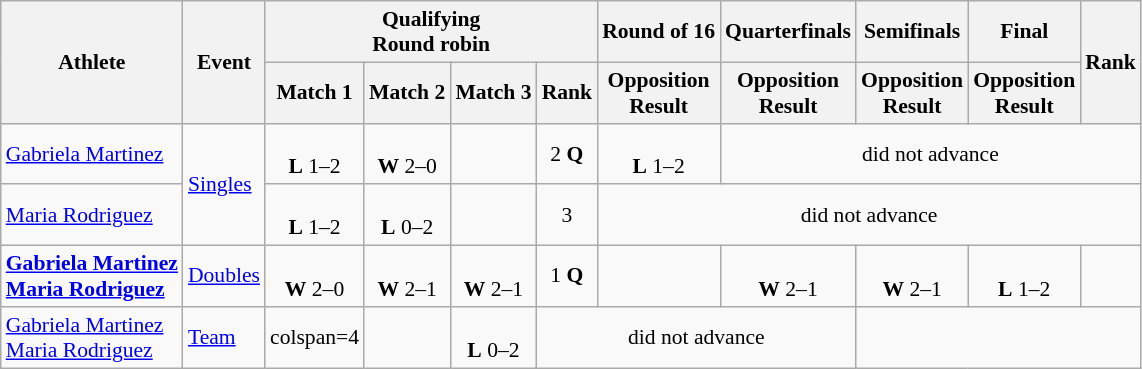<table class="wikitable" style="font-size:90%">
<tr>
<th rowspan="2">Athlete</th>
<th rowspan="2">Event</th>
<th colspan="4">Qualifying<br>Round robin</th>
<th>Round of 16</th>
<th>Quarterfinals</th>
<th>Semifinals</th>
<th>Final</th>
<th rowspan="2">Rank</th>
</tr>
<tr>
<th>Match 1</th>
<th>Match 2</th>
<th>Match 3</th>
<th>Rank</th>
<th>Opposition<br>Result</th>
<th>Opposition<br>Result</th>
<th>Opposition<br>Result</th>
<th>Opposition<br>Result</th>
</tr>
<tr align=center>
<td align=left><a href='#'>Gabriela Martinez</a></td>
<td rowspan=2 align=left><a href='#'>Singles</a></td>
<td><br><strong>L</strong> 1–2</td>
<td><br><strong>W</strong> 2–0</td>
<td></td>
<td>2 <strong>Q</strong></td>
<td><br><strong>L</strong> 1–2</td>
<td colspan=4>did not advance</td>
</tr>
<tr align=center>
<td align=left><a href='#'>Maria Rodriguez</a></td>
<td><br><strong>L</strong> 1–2</td>
<td><br><strong>L</strong> 0–2</td>
<td></td>
<td>3</td>
<td colspan=5>did not advance</td>
</tr>
<tr align=center>
<td align=left><strong><a href='#'>Gabriela Martinez</a><br><a href='#'>Maria Rodriguez</a></strong></td>
<td align=left><a href='#'>Doubles</a></td>
<td><br><strong>W</strong> 2–0</td>
<td><br><strong>W</strong> 2–1</td>
<td><br><strong>W</strong> 2–1</td>
<td>1 <strong>Q</strong></td>
<td></td>
<td><br><strong>W</strong> 2–1</td>
<td><br><strong>W</strong> 2–1</td>
<td><br><strong>L</strong> 1–2</td>
<td></td>
</tr>
<tr align=center>
<td align=left><a href='#'>Gabriela Martinez</a><br><a href='#'>Maria Rodriguez</a></td>
<td align=left><a href='#'>Team</a></td>
<td>colspan=4 </td>
<td></td>
<td><br><strong>L</strong> 0–2</td>
<td colspan=3>did not advance</td>
</tr>
</table>
